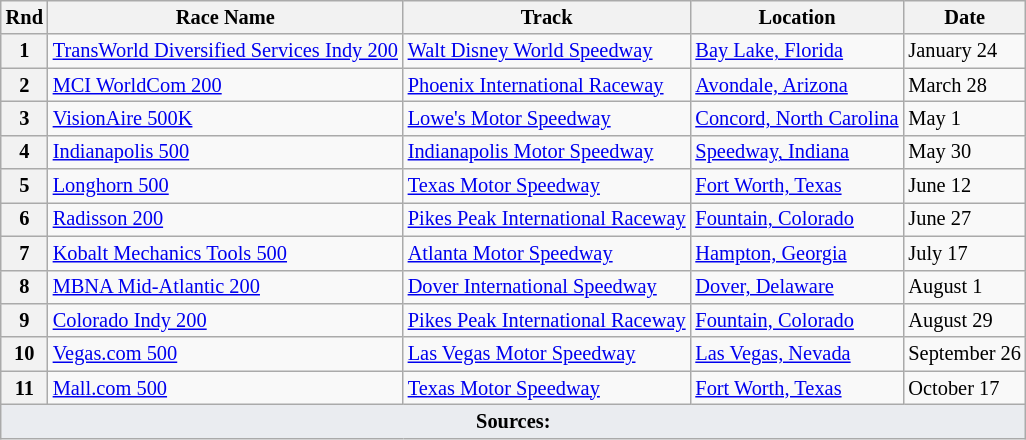<table class="wikitable" style="font-size: 85%">
<tr>
<th>Rnd</th>
<th>Race Name</th>
<th>Track</th>
<th>Location</th>
<th>Date</th>
</tr>
<tr>
<th>1</th>
<td><a href='#'>TransWorld Diversified Services Indy 200</a></td>
<td><a href='#'>Walt Disney World Speedway</a></td>
<td><a href='#'>Bay Lake, Florida</a></td>
<td>January 24</td>
</tr>
<tr>
<th>2</th>
<td><a href='#'>MCI WorldCom 200</a></td>
<td><a href='#'>Phoenix International Raceway</a></td>
<td><a href='#'>Avondale, Arizona</a></td>
<td>March 28</td>
</tr>
<tr>
<th>3</th>
<td><a href='#'>VisionAire 500K</a></td>
<td><a href='#'>Lowe's Motor Speedway</a></td>
<td><a href='#'>Concord, North Carolina</a></td>
<td>May 1</td>
</tr>
<tr>
<th>4</th>
<td><a href='#'>Indianapolis 500</a></td>
<td><a href='#'>Indianapolis Motor Speedway</a></td>
<td><a href='#'>Speedway, Indiana</a></td>
<td>May 30</td>
</tr>
<tr>
<th>5</th>
<td><a href='#'>Longhorn 500</a></td>
<td><a href='#'>Texas Motor Speedway</a></td>
<td><a href='#'>Fort Worth, Texas</a></td>
<td>June 12</td>
</tr>
<tr>
<th>6</th>
<td><a href='#'>Radisson 200</a></td>
<td><a href='#'>Pikes Peak International Raceway</a></td>
<td><a href='#'>Fountain, Colorado</a></td>
<td>June 27</td>
</tr>
<tr>
<th>7</th>
<td><a href='#'>Kobalt Mechanics Tools 500</a></td>
<td><a href='#'>Atlanta Motor Speedway</a></td>
<td><a href='#'>Hampton, Georgia</a></td>
<td>July 17</td>
</tr>
<tr>
<th>8</th>
<td><a href='#'>MBNA Mid-Atlantic 200</a></td>
<td><a href='#'>Dover International Speedway</a></td>
<td><a href='#'>Dover, Delaware</a></td>
<td>August 1</td>
</tr>
<tr>
<th>9</th>
<td><a href='#'>Colorado Indy 200</a></td>
<td><a href='#'>Pikes Peak International Raceway</a></td>
<td><a href='#'>Fountain, Colorado</a></td>
<td>August 29</td>
</tr>
<tr>
<th>10</th>
<td><a href='#'>Vegas.com 500</a></td>
<td><a href='#'>Las Vegas Motor Speedway</a></td>
<td><a href='#'>Las Vegas, Nevada</a></td>
<td>September 26</td>
</tr>
<tr>
<th>11</th>
<td><a href='#'>Mall.com 500</a></td>
<td><a href='#'>Texas Motor Speedway</a></td>
<td><a href='#'>Fort Worth, Texas</a></td>
<td>October 17</td>
</tr>
<tr>
<td colspan="5" style="background-color:#EAECF0;text-align:center" align="bottom"><strong>Sources:</strong></td>
</tr>
</table>
